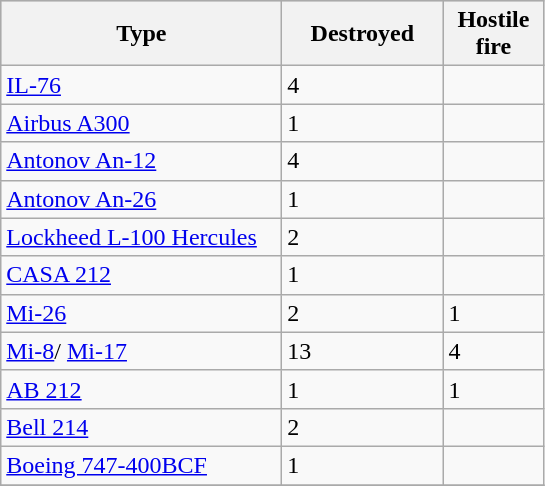<table class="wikitable sortable" style="text-align:left;">
<tr style="background:#c9c9c9;">
<th style="width: 180px">Type</th>
<th style="width: 100px">Destroyed</th>
<th style="width: 60px">Hostile fire</th>
</tr>
<tr>
<td><a href='#'>IL-76</a></td>
<td>4</td>
<td></td>
</tr>
<tr>
<td><a href='#'>Airbus A300</a></td>
<td>1</td>
<td></td>
</tr>
<tr>
<td><a href='#'>Antonov An-12</a></td>
<td>4</td>
<td></td>
</tr>
<tr>
<td><a href='#'>Antonov An-26</a></td>
<td>1</td>
<td></td>
</tr>
<tr>
<td><a href='#'>Lockheed L-100 Hercules</a></td>
<td>2</td>
<td></td>
</tr>
<tr>
<td><a href='#'>CASA 212</a></td>
<td>1</td>
<td></td>
</tr>
<tr>
<td><a href='#'>Mi-26</a></td>
<td>2</td>
<td>1</td>
</tr>
<tr>
<td><a href='#'>Mi-8</a>/ <a href='#'>Mi-17</a></td>
<td>13</td>
<td>4</td>
</tr>
<tr>
<td><a href='#'>AB 212</a></td>
<td>1</td>
<td>1</td>
</tr>
<tr>
<td><a href='#'>Bell 214</a></td>
<td>2</td>
<td></td>
</tr>
<tr>
<td><a href='#'>Boeing 747-400BCF</a></td>
<td>1</td>
<td></td>
</tr>
<tr>
</tr>
</table>
